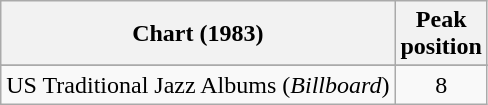<table class="wikitable">
<tr>
<th>Chart (1983)</th>
<th>Peak<br>position</th>
</tr>
<tr>
</tr>
<tr>
<td>US Traditional Jazz Albums (<em>Billboard</em>)</td>
<td align="center">8</td>
</tr>
</table>
